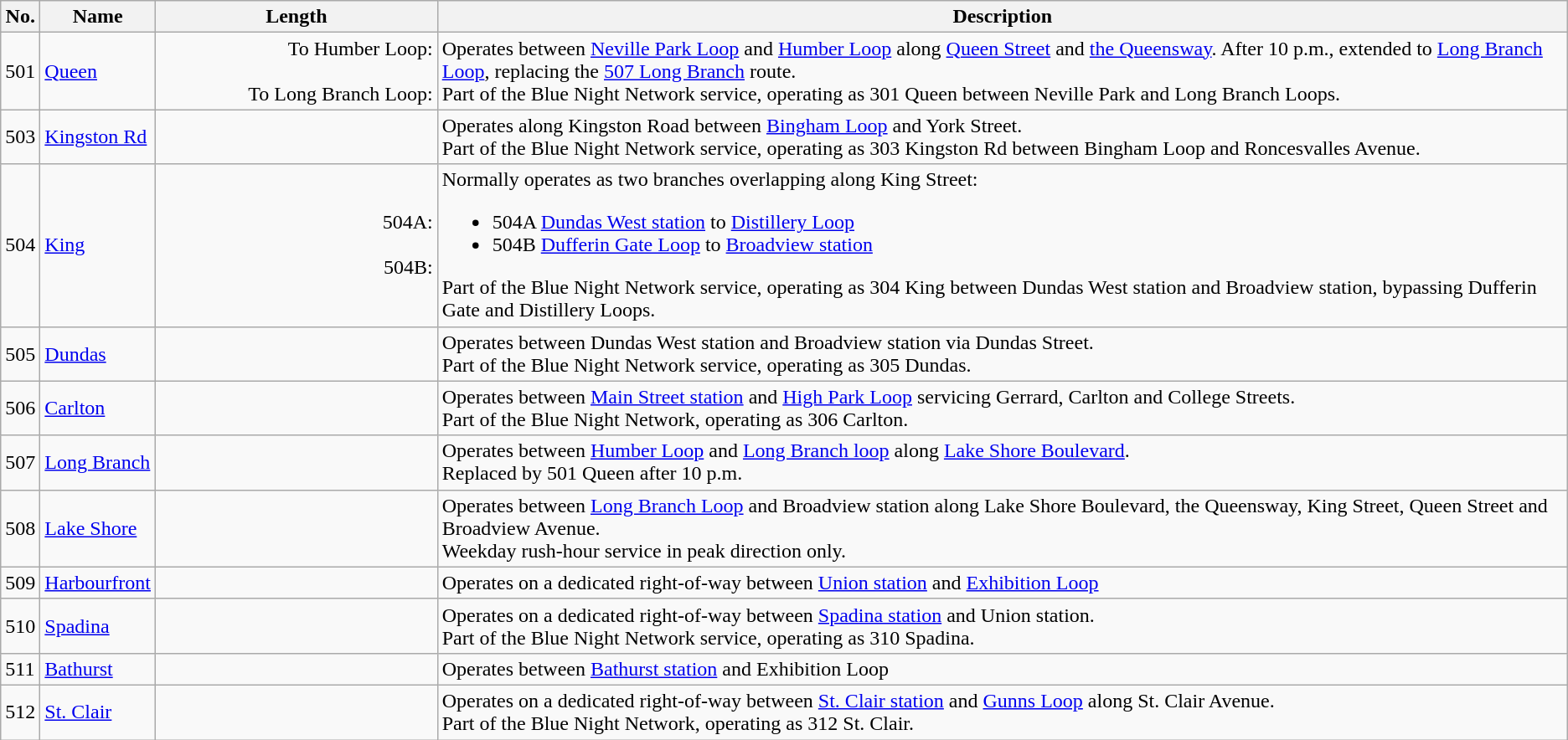<table class="wikitable sortable">
<tr>
<th>No.</th>
<th>Name</th>
<th width=18%>Length</th>
<th class="unsortable">Description</th>
</tr>
<tr>
<td>501</td>
<td><a href='#'>Queen</a></td>
<td style="text-align: right;" data-sort-value="16.9">To Humber Loop:<br><br>To Long Branch Loop:<br></td>
<td>Operates between <a href='#'>Neville Park Loop</a> and <a href='#'>Humber Loop</a> along <a href='#'>Queen Street</a> and <a href='#'>the Queensway</a>. After 10 p.m., extended to <a href='#'>Long Branch Loop</a>, replacing the <a href='#'>507 Long Branch</a> route.<br>Part of the Blue Night Network service, operating as 301 Queen between Neville Park and Long Branch Loops.
</td>
</tr>
<tr>
<td>503</td>
<td><a href='#'>Kingston Rd</a></td>
<td style="text-align: right;" data-sort-value="9.8"></td>
<td>Operates along Kingston Road between <a href='#'>Bingham Loop</a> and York Street.<br>Part of the Blue Night Network service, operating as 303 Kingston Rd between Bingham Loop and Roncesvalles Avenue.</td>
</tr>
<tr>
<td>504</td>
<td><a href='#'>King</a></td>
<td style="text-align: right;" data-sort-value="10.4">504A:<br><br>504B:<br></td>
<td>Normally operates as two branches overlapping along King Street:<br><ul><li>504A <a href='#'>Dundas West station</a> to <a href='#'>Distillery Loop</a></li><li>504B <a href='#'>Dufferin Gate Loop</a> to <a href='#'>Broadview station</a></li></ul>Part of the Blue Night Network service, operating as 304 King between Dundas West station and Broadview station, bypassing Dufferin Gate and Distillery Loops.</td>
</tr>
<tr>
<td>505</td>
<td><a href='#'>Dundas</a></td>
<td style="text-align: right;" data-sort-value="10.9"></td>
<td>Operates between Dundas West station and Broadview station via Dundas Street.<br>Part of the Blue Night Network service, operating as 305 Dundas.</td>
</tr>
<tr>
<td>506</td>
<td><a href='#'>Carlton</a></td>
<td style="text-align: right;" data-sort-value="15.1"></td>
<td>Operates between <a href='#'>Main Street station</a> and <a href='#'>High Park Loop</a> servicing Gerrard, Carlton and College Streets.<br>Part of the Blue Night Network, operating as 306 Carlton.</td>
</tr>
<tr>
<td>507</td>
<td><a href='#'>Long Branch</a></td>
<td style="text-align: right;" data-sort-value="7.9"></td>
<td>Operates between <a href='#'>Humber Loop</a> and <a href='#'>Long Branch loop</a> along <a href='#'>Lake Shore Boulevard</a>.<br>Replaced by 501 Queen after 10 p.m.</td>
</tr>
<tr>
<td>508</td>
<td><a href='#'>Lake Shore</a></td>
<td style="text-align: right;" data-sort-value="21.7"></td>
<td>Operates between <a href='#'>Long Branch Loop</a> and Broadview station along Lake Shore Boulevard, the Queensway, King Street, Queen Street and Broadview Avenue.<br>Weekday rush-hour service in peak direction only.</td>
</tr>
<tr>
<td>509</td>
<td><a href='#'>Harbourfront</a></td>
<td style="text-align: right;" data-sort-value="4.4"></td>
<td>Operates on a dedicated right-of-way between <a href='#'>Union station</a> and <a href='#'>Exhibition Loop</a></td>
</tr>
<tr>
<td>510</td>
<td><a href='#'>Spadina</a></td>
<td style="text-align: right;" data-sort-value="5.4"></td>
<td>Operates on a dedicated right-of-way between <a href='#'>Spadina station</a> and Union station.<br>Part of the Blue Night Network service, operating as 310 Spadina.</td>
</tr>
<tr>
<td>511</td>
<td><a href='#'>Bathurst</a></td>
<td style="text-align: right;" data-sort-value="5.3"></td>
<td>Operates between <a href='#'>Bathurst station</a> and Exhibition Loop</td>
</tr>
<tr>
<td>512</td>
<td><a href='#'>St. Clair</a></td>
<td style="text-align: right;" data-sort-value="7.1"></td>
<td>Operates on a dedicated right-of-way between <a href='#'>St. Clair station</a> and <a href='#'>Gunns Loop</a> along St. Clair Avenue.<br>Part of the Blue Night Network, operating as 312 St. Clair.</td>
</tr>
</table>
